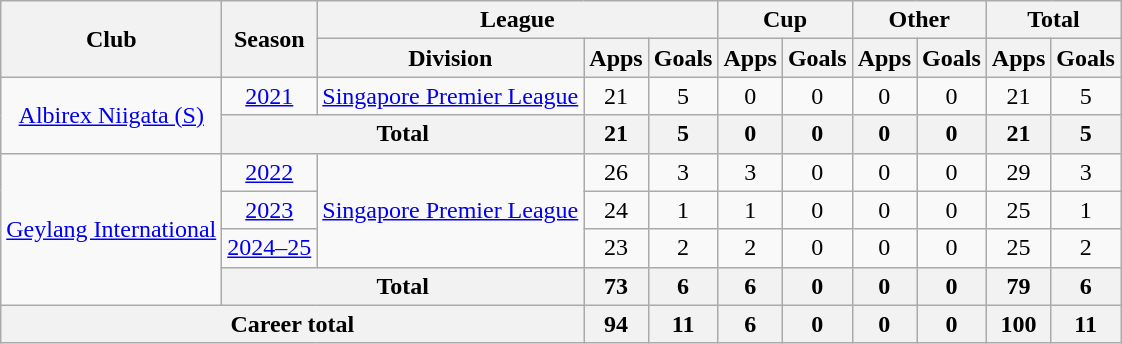<table class="wikitable" style="text-align: center">
<tr>
<th rowspan="2">Club</th>
<th rowspan="2">Season</th>
<th colspan="3">League</th>
<th colspan="2">Cup</th>
<th colspan="2">Other</th>
<th colspan="2">Total</th>
</tr>
<tr>
<th>Division</th>
<th>Apps</th>
<th>Goals</th>
<th>Apps</th>
<th>Goals</th>
<th>Apps</th>
<th>Goals</th>
<th>Apps</th>
<th>Goals</th>
</tr>
<tr>
<td rowspan="2"><a href='#'>Albirex Niigata (S)</a></td>
<td><a href='#'>2021</a></td>
<td><a href='#'>Singapore Premier League</a></td>
<td>21</td>
<td>5</td>
<td>0</td>
<td>0</td>
<td>0</td>
<td>0</td>
<td>21</td>
<td>5</td>
</tr>
<tr>
<th colspan=2>Total</th>
<th>21</th>
<th>5</th>
<th>0</th>
<th>0</th>
<th>0</th>
<th>0</th>
<th>21</th>
<th>5</th>
</tr>
<tr>
<td rowspan="4"><a href='#'>Geylang International</a></td>
<td><a href='#'>2022</a></td>
<td rowspan="3"><a href='#'>Singapore Premier League</a></td>
<td>26</td>
<td>3</td>
<td>3</td>
<td>0</td>
<td>0</td>
<td>0</td>
<td>29</td>
<td>3</td>
</tr>
<tr>
<td><a href='#'>2023</a></td>
<td>24</td>
<td>1</td>
<td>1</td>
<td>0</td>
<td>0</td>
<td>0</td>
<td>25</td>
<td>1</td>
</tr>
<tr>
<td><a href='#'>2024–25</a></td>
<td>23</td>
<td>2</td>
<td>2</td>
<td>0</td>
<td>0</td>
<td>0</td>
<td>25</td>
<td>2</td>
</tr>
<tr>
<th colspan=2>Total</th>
<th>73</th>
<th>6</th>
<th>6</th>
<th>0</th>
<th>0</th>
<th>0</th>
<th>79</th>
<th>6</th>
</tr>
<tr>
<th colspan=3>Career total</th>
<th>94</th>
<th>11</th>
<th>6</th>
<th>0</th>
<th>0</th>
<th>0</th>
<th>100</th>
<th>11</th>
</tr>
</table>
